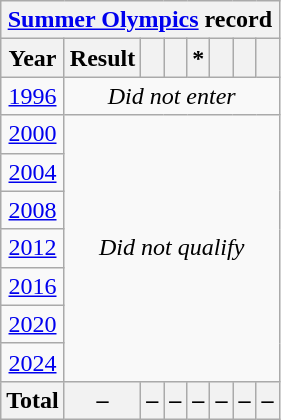<table class="wikitable" style="text-align: center;">
<tr>
<th colspan="8"><a href='#'>Summer Olympics</a> record</th>
</tr>
<tr>
<th>Year</th>
<th>Result</th>
<th></th>
<th></th>
<th>*</th>
<th></th>
<th></th>
<th></th>
</tr>
<tr>
<td> <a href='#'>1996</a></td>
<td colspan=7><em>Did not enter</em></td>
</tr>
<tr>
<td> <a href='#'>2000</a></td>
<td colspan=7 rowspan=7><em>Did not qualify</em></td>
</tr>
<tr>
<td> <a href='#'>2004</a></td>
</tr>
<tr>
<td> <a href='#'>2008</a></td>
</tr>
<tr>
<td> <a href='#'>2012</a></td>
</tr>
<tr>
<td> <a href='#'>2016</a></td>
</tr>
<tr>
<td> <a href='#'>2020</a></td>
</tr>
<tr>
<td> <a href='#'>2024</a></td>
</tr>
<tr>
<th>Total</th>
<th>–</th>
<th>–</th>
<th>–</th>
<th>–</th>
<th>–</th>
<th>–</th>
<th>–</th>
</tr>
</table>
